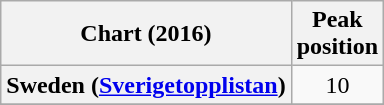<table class="wikitable plainrowheaders" style="text-align:center">
<tr>
<th>Chart (2016)</th>
<th>Peak<br>position</th>
</tr>
<tr>
<th scope="row">Sweden (<a href='#'>Sverigetopplistan</a>)</th>
<td style="text-align:center;">10</td>
</tr>
<tr>
</tr>
</table>
